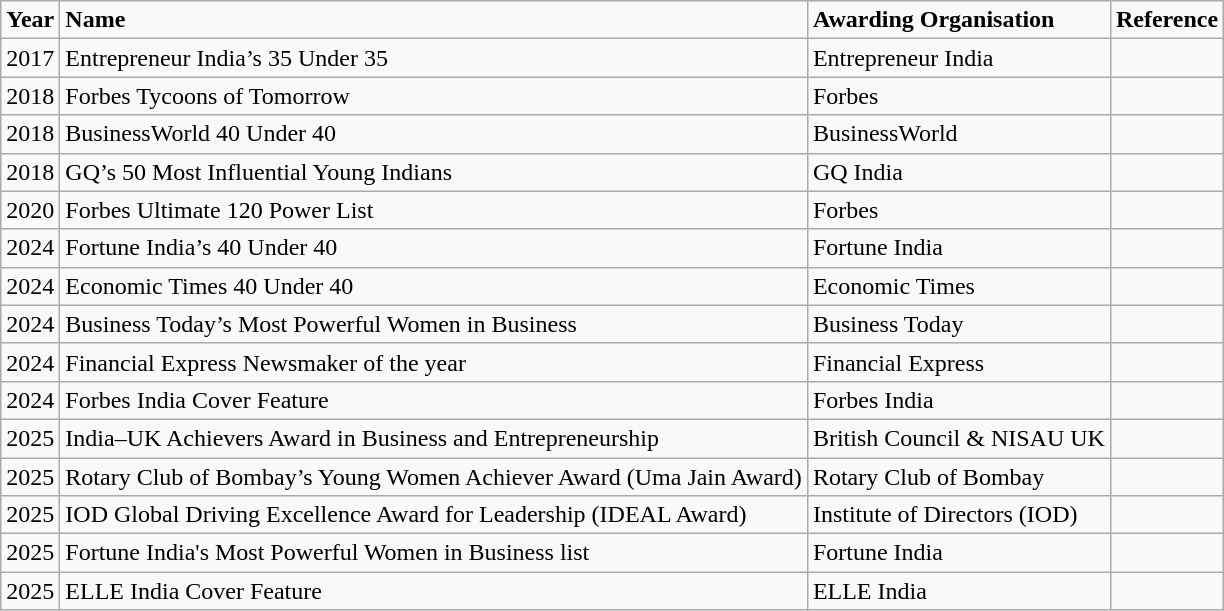<table class="wikitable">
<tr>
<td><strong>Year</strong></td>
<td><strong>Name</strong></td>
<td><strong>Awarding Organisation</strong></td>
<td><strong>Reference</strong></td>
</tr>
<tr>
<td align="right">2017</td>
<td>Entrepreneur India’s 35 Under 35</td>
<td>Entrepreneur India</td>
<td></td>
</tr>
<tr>
<td align="right">2018</td>
<td>Forbes Tycoons of Tomorrow</td>
<td>Forbes</td>
<td></td>
</tr>
<tr>
<td align="right">2018</td>
<td>BusinessWorld 40 Under 40</td>
<td>BusinessWorld</td>
<td></td>
</tr>
<tr>
<td align="right">2018</td>
<td>GQ’s 50 Most Influential Young Indians</td>
<td>GQ India</td>
<td></td>
</tr>
<tr>
<td align="right">2020</td>
<td>Forbes Ultimate 120 Power List</td>
<td>Forbes</td>
<td></td>
</tr>
<tr>
<td>2024</td>
<td>Fortune India’s 40 Under 40</td>
<td>Fortune India</td>
<td></td>
</tr>
<tr>
<td align="right">2024</td>
<td>Economic Times 40 Under 40</td>
<td>Economic Times</td>
<td></td>
</tr>
<tr>
<td align="right">2024</td>
<td>Business Today’s Most Powerful Women in Business</td>
<td>Business Today</td>
<td></td>
</tr>
<tr>
<td align="right">2024</td>
<td>Financial Express Newsmaker of the year</td>
<td>Financial Express</td>
<td></td>
</tr>
<tr>
<td align="right">2024</td>
<td>Forbes India Cover Feature</td>
<td>Forbes India</td>
<td></td>
</tr>
<tr>
<td align="right">2025</td>
<td>India–UK Achievers Award in Business and Entrepreneurship</td>
<td>British Council & NISAU UK</td>
<td></td>
</tr>
<tr>
<td align="right">2025</td>
<td>Rotary Club of Bombay’s Young Women Achiever Award (Uma Jain  Award)</td>
<td>Rotary Club of Bombay</td>
<td></td>
</tr>
<tr>
<td align="right">2025</td>
<td>IOD Global Driving Excellence Award for Leadership (IDEAL  Award)</td>
<td>Institute of Directors (IOD)</td>
<td></td>
</tr>
<tr>
<td align="right">2025</td>
<td>Fortune India's Most Powerful Women in Business list</td>
<td>Fortune India</td>
<td></td>
</tr>
<tr>
<td align="right">2025</td>
<td>ELLE India Cover Feature</td>
<td>ELLE India</td>
<td></td>
</tr>
</table>
